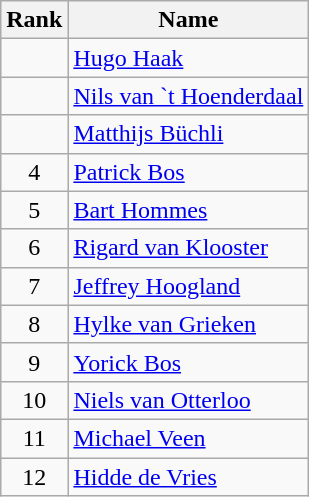<table class="wikitable sortable" style="text-align:center">
<tr>
<th>Rank</th>
<th>Name</th>
</tr>
<tr>
<td></td>
<td align=left><a href='#'>Hugo Haak</a></td>
</tr>
<tr>
<td></td>
<td align=left><a href='#'>Nils van `t Hoenderdaal</a></td>
</tr>
<tr>
<td></td>
<td align=left><a href='#'>Matthijs Büchli</a></td>
</tr>
<tr>
<td>4</td>
<td align=left><a href='#'>Patrick Bos</a></td>
</tr>
<tr>
<td>5</td>
<td align=left><a href='#'>Bart Hommes</a></td>
</tr>
<tr>
<td>6</td>
<td align=left><a href='#'>Rigard van Klooster</a></td>
</tr>
<tr>
<td>7</td>
<td align=left><a href='#'>Jeffrey Hoogland</a></td>
</tr>
<tr>
<td>8</td>
<td align=left><a href='#'>Hylke van Grieken</a></td>
</tr>
<tr>
<td>9</td>
<td align=left><a href='#'>Yorick Bos</a></td>
</tr>
<tr>
<td>10</td>
<td align=left><a href='#'>Niels van Otterloo</a></td>
</tr>
<tr>
<td>11</td>
<td align=left><a href='#'>Michael Veen</a></td>
</tr>
<tr>
<td>12</td>
<td align=left><a href='#'>Hidde de Vries</a></td>
</tr>
</table>
